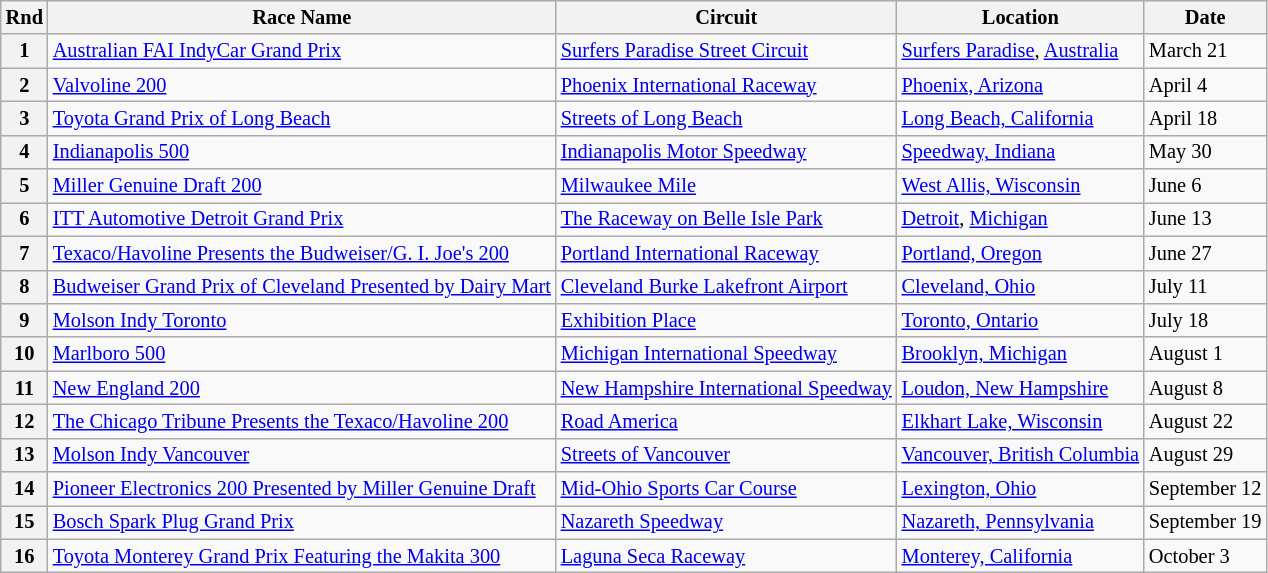<table class="wikitable" style="font-size: 85%;">
<tr>
<th>Rnd</th>
<th>Race Name</th>
<th>Circuit</th>
<th>Location</th>
<th>Date</th>
</tr>
<tr>
<th>1</th>
<td> <a href='#'>Australian FAI IndyCar Grand Prix</a></td>
<td> <a href='#'>Surfers Paradise Street Circuit</a></td>
<td><a href='#'>Surfers Paradise</a>, <a href='#'>Australia</a></td>
<td>March 21</td>
</tr>
<tr>
<th>2</th>
<td><a href='#'>Valvoline 200</a></td>
<td> <a href='#'>Phoenix International Raceway</a></td>
<td><a href='#'>Phoenix, Arizona</a></td>
<td>April 4</td>
</tr>
<tr>
<th>3</th>
<td><a href='#'>Toyota Grand Prix of Long Beach</a></td>
<td> <a href='#'>Streets of Long Beach</a></td>
<td><a href='#'>Long Beach, California</a></td>
<td>April 18</td>
</tr>
<tr>
<th>4</th>
<td><a href='#'>Indianapolis 500</a></td>
<td> <a href='#'>Indianapolis Motor Speedway</a></td>
<td><a href='#'>Speedway, Indiana</a></td>
<td>May 30</td>
</tr>
<tr>
<th>5</th>
<td><a href='#'>Miller Genuine Draft 200</a></td>
<td> <a href='#'>Milwaukee Mile</a></td>
<td><a href='#'>West Allis, Wisconsin</a></td>
<td>June 6</td>
</tr>
<tr>
<th>6</th>
<td><a href='#'>ITT Automotive Detroit Grand Prix</a></td>
<td> <a href='#'>The Raceway on Belle Isle Park</a></td>
<td><a href='#'>Detroit</a>, <a href='#'>Michigan</a></td>
<td>June 13</td>
</tr>
<tr>
<th>7</th>
<td><a href='#'>Texaco/Havoline Presents the Budweiser/G. I. Joe's 200</a></td>
<td> <a href='#'>Portland International Raceway</a></td>
<td><a href='#'>Portland, Oregon</a></td>
<td>June 27</td>
</tr>
<tr>
<th>8</th>
<td><a href='#'>Budweiser Grand Prix of Cleveland Presented by Dairy Mart</a></td>
<td> <a href='#'>Cleveland Burke Lakefront Airport</a></td>
<td><a href='#'>Cleveland, Ohio</a></td>
<td>July 11</td>
</tr>
<tr>
<th>9</th>
<td> <a href='#'>Molson Indy Toronto</a></td>
<td> <a href='#'>Exhibition Place</a></td>
<td><a href='#'>Toronto, Ontario</a></td>
<td>July 18</td>
</tr>
<tr>
<th>10</th>
<td><a href='#'>Marlboro 500</a></td>
<td> <a href='#'>Michigan International Speedway</a></td>
<td><a href='#'>Brooklyn, Michigan</a></td>
<td>August 1</td>
</tr>
<tr>
<th>11</th>
<td><a href='#'>New England 200</a></td>
<td> <a href='#'>New Hampshire International Speedway</a></td>
<td><a href='#'>Loudon, New Hampshire</a></td>
<td>August 8</td>
</tr>
<tr>
<th>12</th>
<td><a href='#'>The Chicago Tribune Presents the Texaco/Havoline 200</a></td>
<td> <a href='#'>Road America</a></td>
<td><a href='#'>Elkhart Lake, Wisconsin</a></td>
<td>August 22</td>
</tr>
<tr>
<th>13</th>
<td> <a href='#'>Molson Indy Vancouver</a></td>
<td> <a href='#'>Streets of Vancouver</a></td>
<td><a href='#'>Vancouver, British Columbia</a></td>
<td>August 29</td>
</tr>
<tr>
<th>14</th>
<td><a href='#'>Pioneer Electronics 200 Presented by Miller Genuine Draft</a></td>
<td> <a href='#'>Mid-Ohio Sports Car Course</a></td>
<td><a href='#'>Lexington, Ohio</a></td>
<td>September 12</td>
</tr>
<tr>
<th>15</th>
<td><a href='#'>Bosch Spark Plug Grand Prix</a></td>
<td> <a href='#'>Nazareth Speedway</a></td>
<td><a href='#'>Nazareth, Pennsylvania</a></td>
<td>September 19</td>
</tr>
<tr>
<th>16</th>
<td><a href='#'>Toyota Monterey Grand Prix Featuring the Makita 300</a></td>
<td> <a href='#'>Laguna Seca Raceway</a></td>
<td><a href='#'>Monterey, California</a></td>
<td>October 3</td>
</tr>
</table>
